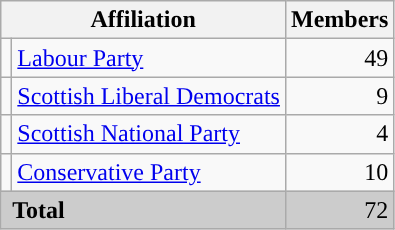<table class="wikitable">
<tr>
<th colspan="2">Affiliation</th>
<th>Members</th>
</tr>
<tr>
<td style="color:inherit;background:"></td>
<td><a href='#'>Labour Party</a></td>
<td align="right">49</td>
</tr>
<tr>
<td style="color:inherit;background:"></td>
<td><a href='#'>Scottish Liberal Democrats</a></td>
<td align="right">9</td>
</tr>
<tr>
<td style="color:inherit;background:"></td>
<td><a href='#'>Scottish National Party</a></td>
<td align="right">4</td>
</tr>
<tr>
<td style="color:inherit;background:"></td>
<td><a href='#'>Conservative Party</a></td>
<td align="right">10</td>
</tr>
<tr bgcolor="CCCCCC">
<td colspan="2" rowspan="1"> <strong>Total</strong></td>
<td align="right">72</td>
</tr>
</table>
